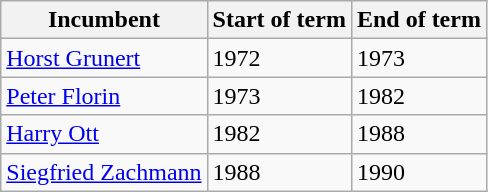<table class="wikitable">
<tr>
<th>Incumbent</th>
<th>Start of term</th>
<th>End of term</th>
</tr>
<tr>
<td><a href='#'>Horst Grunert</a></td>
<td>1972</td>
<td>1973</td>
</tr>
<tr>
<td><a href='#'>Peter Florin</a></td>
<td>1973</td>
<td>1982</td>
</tr>
<tr>
<td><a href='#'>Harry Ott</a></td>
<td>1982</td>
<td>1988</td>
</tr>
<tr>
<td><a href='#'>Siegfried Zachmann</a></td>
<td>1988</td>
<td>1990</td>
</tr>
</table>
